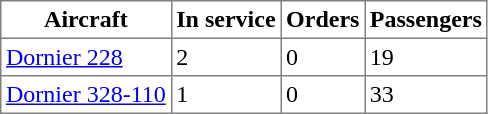<table class="toccolours sortable" border="1" cellpadding="3" style="border-collapse:collapse">
<tr bgcolor=>
<th>Aircraft</th>
<th>In service</th>
<th>Orders</th>
<th>Passengers</th>
</tr>
<tr>
<td><a href='#'>Dornier 228</a></td>
<td>2</td>
<td>0</td>
<td>19</td>
</tr>
<tr>
<td><a href='#'>Dornier 328-110</a></td>
<td>1</td>
<td>0</td>
<td>33</td>
</tr>
</table>
